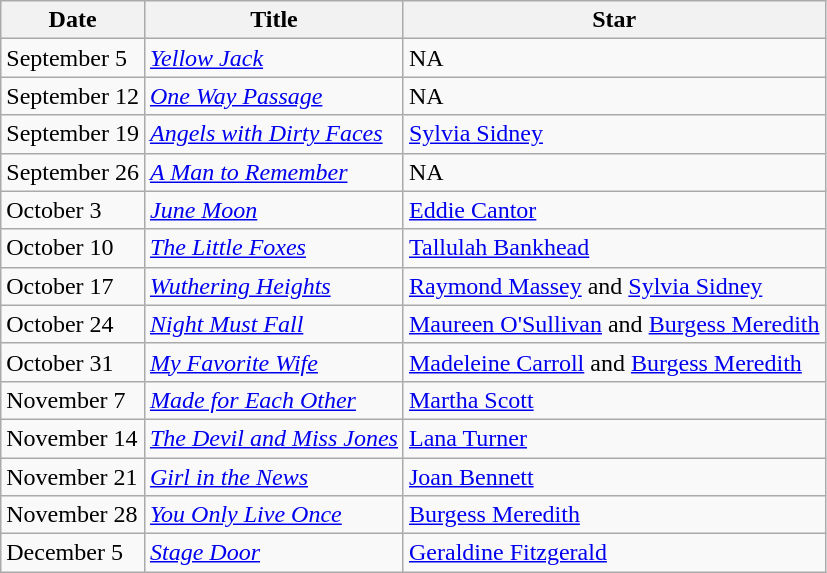<table class=wikitable>
<tr>
<th>Date</th>
<th>Title</th>
<th>Star</th>
</tr>
<tr>
<td>September 5</td>
<td><em><a href='#'>Yellow Jack</a></em></td>
<td>NA</td>
</tr>
<tr>
<td>September 12</td>
<td><em><a href='#'>One Way Passage</a></em></td>
<td>NA</td>
</tr>
<tr>
<td>September 19</td>
<td><em><a href='#'>Angels with Dirty Faces</a></em></td>
<td><a href='#'>Sylvia Sidney</a></td>
</tr>
<tr>
<td>September 26</td>
<td><em><a href='#'>A Man to Remember</a></em></td>
<td>NA</td>
</tr>
<tr>
<td>October 3</td>
<td><em><a href='#'>June Moon</a></em></td>
<td><a href='#'>Eddie Cantor</a></td>
</tr>
<tr>
<td>October 10</td>
<td><em><a href='#'>The Little Foxes</a></em></td>
<td><a href='#'>Tallulah Bankhead</a></td>
</tr>
<tr>
<td>October 17</td>
<td><em><a href='#'>Wuthering Heights</a></em></td>
<td><a href='#'>Raymond Massey</a> and <a href='#'>Sylvia Sidney</a></td>
</tr>
<tr>
<td>October 24</td>
<td><em><a href='#'>Night Must Fall</a></em></td>
<td><a href='#'>Maureen O'Sullivan</a> and <a href='#'>Burgess Meredith</a></td>
</tr>
<tr>
<td>October 31</td>
<td><em><a href='#'>My Favorite Wife</a></em></td>
<td><a href='#'>Madeleine Carroll</a> and <a href='#'>Burgess Meredith</a></td>
</tr>
<tr>
<td>November 7</td>
<td><em><a href='#'>Made for Each Other</a></em></td>
<td><a href='#'>Martha Scott</a></td>
</tr>
<tr>
<td>November 14</td>
<td><em><a href='#'>The Devil and Miss Jones</a></em></td>
<td><a href='#'>Lana Turner</a></td>
</tr>
<tr>
<td>November 21</td>
<td><em><a href='#'>Girl in the News</a></em></td>
<td><a href='#'>Joan Bennett</a></td>
</tr>
<tr>
<td>November 28</td>
<td><em><a href='#'>You Only Live Once</a></em></td>
<td><a href='#'>Burgess Meredith</a></td>
</tr>
<tr>
<td>December 5</td>
<td><em><a href='#'>Stage Door</a></em></td>
<td><a href='#'>Geraldine Fitzgerald</a></td>
</tr>
</table>
